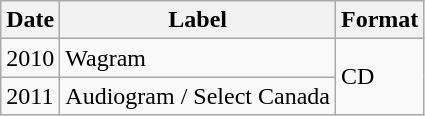<table class="wikitable">
<tr>
<th>Date</th>
<th>Label</th>
<th>Format</th>
</tr>
<tr>
<td>2010</td>
<td>Wagram</td>
<td rowspan="2">CD</td>
</tr>
<tr>
<td>2011</td>
<td>Audiogram / Select Canada</td>
</tr>
</table>
